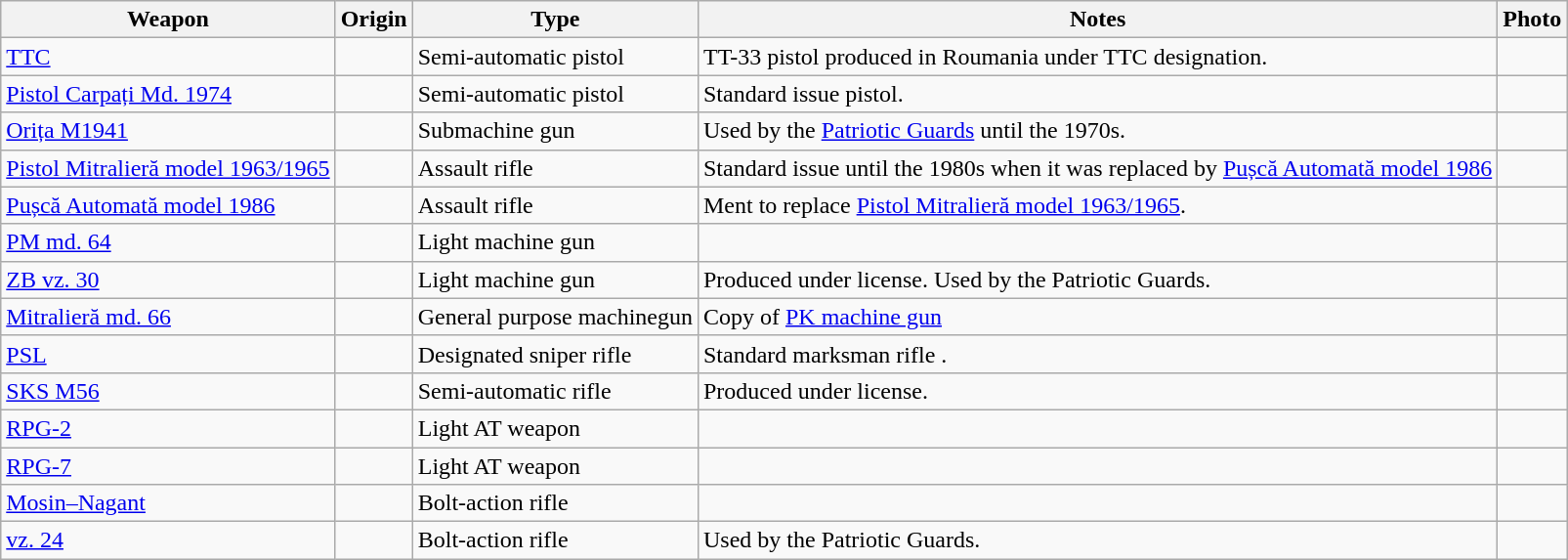<table class="wikitable">
<tr>
<th>Weapon</th>
<th>Origin</th>
<th>Type</th>
<th>Notes</th>
<th>Photo</th>
</tr>
<tr>
<td><a href='#'>TTC</a></td>
<td><br></td>
<td>Semi-automatic pistol</td>
<td>TT-33 pistol produced in Roumania under TTC designation.</td>
<td></td>
</tr>
<tr>
<td><a href='#'>Pistol Carpați Md. 1974</a></td>
<td></td>
<td>Semi-automatic pistol</td>
<td>Standard issue pistol.</td>
<td></td>
</tr>
<tr>
<td><a href='#'>Orița M1941</a></td>
<td></td>
<td>Submachine gun</td>
<td>Used by the <a href='#'>Patriotic Guards</a> until the 1970s.</td>
<td></td>
</tr>
<tr>
<td><a href='#'>Pistol Mitralieră model 1963/1965</a></td>
<td><br></td>
<td>Assault rifle</td>
<td>Standard issue until the 1980s when it was replaced by <a href='#'>Pușcă Automată model 1986</a></td>
<td></td>
</tr>
<tr>
<td><a href='#'>Pușcă Automată model 1986</a></td>
<td><br></td>
<td>Assault rifle</td>
<td>Ment to replace <a href='#'>Pistol Mitralieră model 1963/1965</a>.</td>
<td></td>
</tr>
<tr>
<td><a href='#'>PM md. 64</a></td>
<td><br></td>
<td>Light machine gun</td>
<td></td>
<td></td>
</tr>
<tr>
<td><a href='#'>ZB vz. 30</a></td>
<td><br></td>
<td>Light machine gun</td>
<td>Produced under license. Used by the Patriotic Guards.</td>
<td></td>
</tr>
<tr>
<td><a href='#'>Mitralieră md. 66</a></td>
<td><br></td>
<td>General purpose machinegun</td>
<td>Copy of <a href='#'>PK machine gun</a></td>
<td></td>
</tr>
<tr>
<td><a href='#'>PSL</a></td>
<td></td>
<td>Designated sniper rifle</td>
<td>Standard marksman rifle .</td>
<td></td>
</tr>
<tr>
<td><a href='#'>SKS M56</a></td>
<td><br></td>
<td>Semi-automatic rifle</td>
<td>Produced under license.</td>
<td></td>
</tr>
<tr>
<td><a href='#'>RPG-2</a></td>
<td></td>
<td>Light AT weapon</td>
<td></td>
<td></td>
</tr>
<tr>
<td><a href='#'>RPG-7</a></td>
<td></td>
<td>Light AT weapon</td>
<td></td>
<td></td>
</tr>
<tr>
<td><a href='#'>Mosin–Nagant</a></td>
<td><br></td>
<td>Bolt-action rifle</td>
<td></td>
<td></td>
</tr>
<tr>
<td><a href='#'>vz. 24</a></td>
<td></td>
<td>Bolt-action rifle</td>
<td>Used by the Patriotic Guards.</td>
<td></td>
</tr>
</table>
